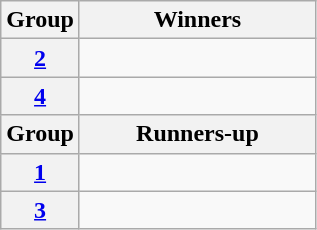<table class="wikitable">
<tr>
<th>Group</th>
<th width="150">Winners</th>
</tr>
<tr>
<th><a href='#'>2</a></th>
<td></td>
</tr>
<tr>
<th><a href='#'>4</a></th>
<td></td>
</tr>
<tr>
<th>Group</th>
<th width="150">Runners-up</th>
</tr>
<tr>
<th><a href='#'>1</a></th>
<td></td>
</tr>
<tr>
<th><a href='#'>3</a></th>
<td></td>
</tr>
</table>
